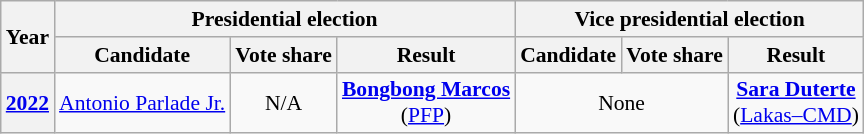<table class="wikitable" style="text-align:center; font-size:90%">
<tr>
<th rowspan=2>Year</th>
<th colspan=3>Presidential election</th>
<th colspan=3>Vice presidential election</th>
</tr>
<tr>
<th>Candidate</th>
<th>Vote share</th>
<th>Result</th>
<th>Candidate</th>
<th>Vote share</th>
<th>Result</th>
</tr>
<tr>
<th><a href='#'>2022</a></th>
<td><a href='#'>Antonio Parlade Jr.</a></td>
<td>N/A</td>
<td><strong><a href='#'>Bongbong Marcos</a></strong><br>(<a href='#'>PFP</a>)</td>
<td colspan=2>None</td>
<td><strong><a href='#'>Sara Duterte</a></strong><br>(<a href='#'>Lakas–CMD</a>)</td>
</tr>
</table>
